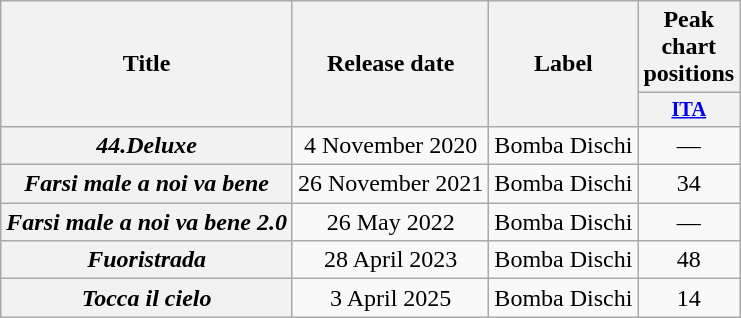<table class="wikitable plainrowheaders" style="text-align:center;">
<tr>
<th scope="col" rowspan="2">Title</th>
<th scope="col" rowspan="2">Release date</th>
<th scope="col" rowspan="2">Label</th>
<th scope="col" colspan="1">Peak chart positions</th>
</tr>
<tr>
<th scope="col" style="width:3em;font-size:85%;"><a href='#'>ITA</a><br></th>
</tr>
<tr>
<th scope="row"><em>44.Deluxe</em></th>
<td>4 November 2020</td>
<td>Bomba Dischi</td>
<td>—</td>
</tr>
<tr>
<th scope="row"><em>Farsi male a noi va bene</em></th>
<td>26 November 2021</td>
<td>Bomba Dischi</td>
<td>34</td>
</tr>
<tr>
<th scope="row"><em>Farsi male a noi va bene 2.0</em></th>
<td>26 May 2022</td>
<td>Bomba Dischi</td>
<td>—</td>
</tr>
<tr>
<th scope="row"><em>Fuoristrada</em></th>
<td>28 April 2023</td>
<td>Bomba Dischi</td>
<td>48</td>
</tr>
<tr>
<th scope="row"><em>Tocca il cielo</em></th>
<td>3 April 2025</td>
<td>Bomba Dischi</td>
<td>14<br></td>
</tr>
</table>
